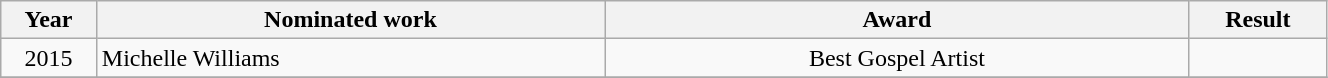<table class="wikitable" style="width:70%;">
<tr>
<th style="width:3%;">Year</th>
<th style="width:20%;">Nominated work</th>
<th style="width:23%;">Award</th>
<th style="width:5%;">Result</th>
</tr>
<tr>
<td style="text-align:center;">2015</td>
<td>Michelle Williams</td>
<td align="center">Best Gospel Artist</td>
<td></td>
</tr>
<tr>
</tr>
</table>
